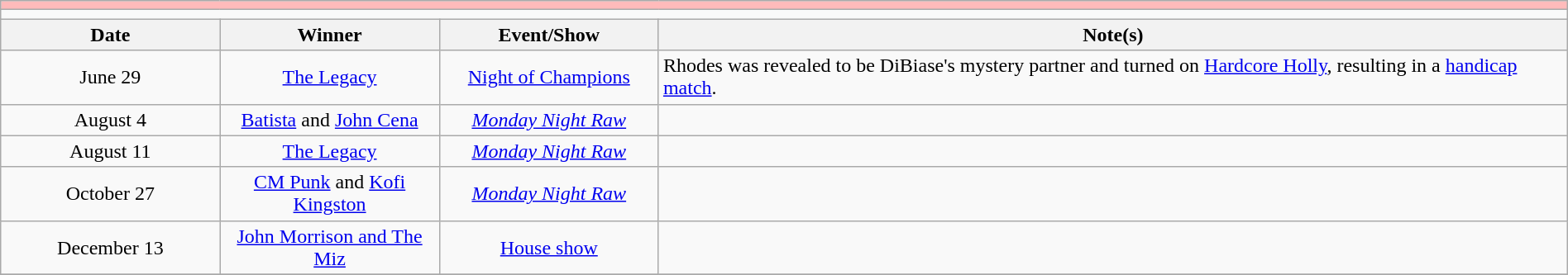<table class="wikitable" style="text-align:center; width:100%;">
<tr style="background:#FBB;">
<td colspan="5"></td>
</tr>
<tr>
<td colspan="5"><strong></strong></td>
</tr>
<tr>
<th width=14%>Date</th>
<th width=14%>Winner</th>
<th width=14%>Event/Show</th>
<th width=58%>Note(s)</th>
</tr>
<tr>
<td>June 29</td>
<td><a href='#'>The Legacy</a><br></td>
<td><a href='#'>Night of Champions</a></td>
<td align=left>Rhodes was revealed to be DiBiase's mystery partner and turned on <a href='#'>Hardcore Holly</a>, resulting in a <a href='#'>handicap match</a>.</td>
</tr>
<tr>
<td>August 4</td>
<td><a href='#'>Batista</a> and <a href='#'>John Cena</a></td>
<td><em><a href='#'>Monday Night Raw</a></em></td>
<td></td>
</tr>
<tr>
<td>August 11</td>
<td><a href='#'>The Legacy</a><br></td>
<td><em><a href='#'>Monday Night Raw</a></em></td>
<td></td>
</tr>
<tr>
<td>October 27</td>
<td><a href='#'>CM Punk</a> and <a href='#'>Kofi Kingston</a></td>
<td><em><a href='#'>Monday Night Raw</a></em></td>
<td></td>
</tr>
<tr>
<td>December 13</td>
<td><a href='#'>John Morrison and The Miz</a></td>
<td><a href='#'>House show</a></td>
<td></td>
</tr>
<tr>
</tr>
</table>
